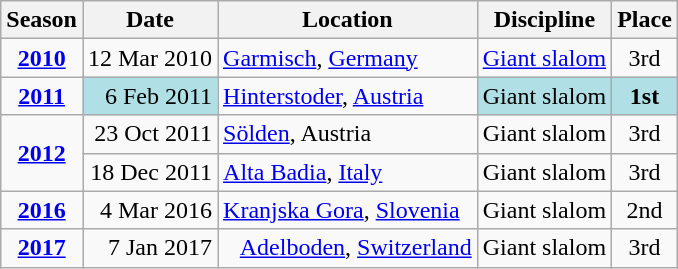<table class="wikitable">
<tr>
<th>Season</th>
<th>Date</th>
<th>Location</th>
<th>Discipline</th>
<th>Place</th>
</tr>
<tr>
<td rowspan=1 align=center><strong><a href='#'>2010</a></strong></td>
<td align=right>12 Mar 2010</td>
<td> <a href='#'>Garmisch</a>, <a href='#'>Germany</a></td>
<td align=center><a href='#'>Giant slalom</a></td>
<td align=center>3rd</td>
</tr>
<tr>
<td rowspan=1 align=center><strong><a href='#'>2011</a></strong></td>
<td bgcolor="#BOEOE6" align=right>6 Feb 2011</td>
<td> <a href='#'>Hinterstoder</a>, <a href='#'>Austria</a></td>
<td bgcolor="#BOEOE6" align=center>Giant slalom</td>
<td bgcolor="#BOEOE6" align=center><strong>1st</strong></td>
</tr>
<tr>
<td rowspan=2 align=center><strong><a href='#'>2012</a></strong></td>
<td align=right>23 Oct 2011</td>
<td> <a href='#'>Sölden</a>, Austria</td>
<td align=center>Giant slalom</td>
<td align=center>3rd</td>
</tr>
<tr>
<td align=right>18 Dec 2011</td>
<td> <a href='#'>Alta Badia</a>, <a href='#'>Italy</a></td>
<td align=center>Giant slalom</td>
<td align=center>3rd</td>
</tr>
<tr>
<td rowspan=1 align=center><strong><a href='#'>2016</a></strong></td>
<td align=right>4 Mar 2016</td>
<td> <a href='#'>Kranjska Gora</a>, <a href='#'>Slovenia</a></td>
<td align=center>Giant slalom</td>
<td align=center>2nd</td>
</tr>
<tr>
<td rowspan=1 align=center><strong><a href='#'>2017</a></strong></td>
<td align=right>7 Jan 2017</td>
<td>   <a href='#'>Adelboden</a>, <a href='#'>Switzerland</a></td>
<td align=center>Giant slalom</td>
<td align=center>3rd</td>
</tr>
</table>
